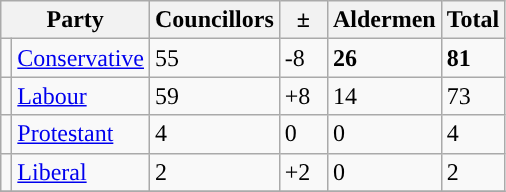<table class="wikitable">
<tr>
<th colspan="2">Party</th>
<th>Councillors</th>
<th>  ±  </th>
<th>Aldermen</th>
<th>Total</th>
</tr>
<tr>
<td style="background-color: "></td>
<td><a href='#'>Conservative</a></td>
<td>55</td>
<td>-8</td>
<td><strong>26</strong></td>
<td><strong>81</strong></td>
</tr>
<tr>
<td style="background-color: "></td>
<td><a href='#'>Labour</a></td>
<td>59</td>
<td>+8</td>
<td>14</td>
<td>73</td>
</tr>
<tr>
<td style="background-color: "></td>
<td><a href='#'>Protestant</a></td>
<td>4</td>
<td>0</td>
<td>0</td>
<td>4</td>
</tr>
<tr>
<td style="background-color: "></td>
<td><a href='#'>Liberal</a></td>
<td>2</td>
<td>+2</td>
<td>0</td>
<td>2</td>
</tr>
<tr>
</tr>
</table>
